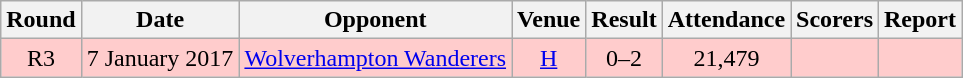<table class="wikitable" style="font-size:100%; text-align:center">
<tr>
<th>Round</th>
<th>Date</th>
<th>Opponent</th>
<th>Venue</th>
<th>Result</th>
<th>Attendance</th>
<th>Scorers</th>
<th>Report</th>
</tr>
<tr bgcolor=FFCCCC>
<td>R3</td>
<td>7 January 2017</td>
<td><a href='#'>Wolverhampton Wanderers</a></td>
<td><a href='#'>H</a></td>
<td>0–2</td>
<td>21,479</td>
<td></td>
<td></td>
</tr>
</table>
